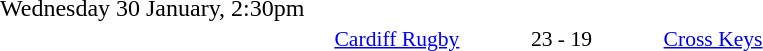<table style="width:70%;" cellspacing="1">
<tr>
<th width=35%></th>
<th width=15%></th>
<th></th>
</tr>
<tr>
<td>Wednesday 30 January, 2:30pm</td>
</tr>
<tr style=font-size:90%>
<td align=right><a href='#'>Cardiff Rugby</a></td>
<td align=center>23 - 19</td>
<td><a href='#'>Cross Keys</a></td>
</tr>
</table>
